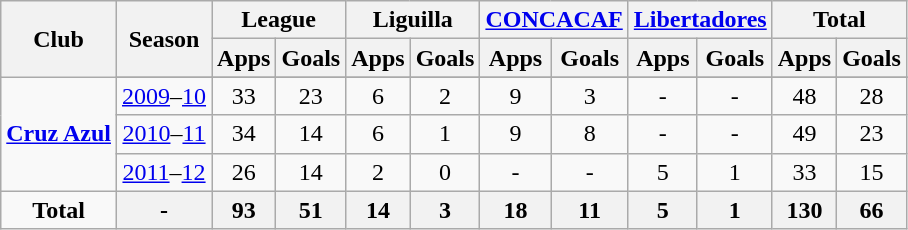<table class="wikitable" style="text-align: center;">
<tr>
<th rowspan="2">Club</th>
<th rowspan="2">Season</th>
<th colspan="2">League</th>
<th colspan="2">Liguilla</th>
<th colspan="2"><a href='#'>CONCACAF</a></th>
<th colspan="2"><a href='#'>Libertadores</a></th>
<th colspan="2">Total</th>
</tr>
<tr>
<th>Apps</th>
<th>Goals</th>
<th>Apps</th>
<th>Goals</th>
<th>Apps</th>
<th>Goals</th>
<th>Apps</th>
<th>Goals</th>
<th>Apps</th>
<th>Goals</th>
</tr>
<tr>
<td rowspan="4" align=center valign=center><strong><a href='#'>Cruz Azul</a></strong></td>
</tr>
<tr>
<td !colspan="2"><a href='#'>2009</a>–<a href='#'>10</a></td>
<td>33</td>
<td>23</td>
<td>6</td>
<td>2</td>
<td>9</td>
<td>3</td>
<td>-</td>
<td>-</td>
<td>48</td>
<td>28</td>
</tr>
<tr>
<td !colspan="2"><a href='#'>2010</a>–<a href='#'>11</a></td>
<td>34</td>
<td>14</td>
<td>6</td>
<td>1</td>
<td>9</td>
<td>8</td>
<td>-</td>
<td>-</td>
<td>49</td>
<td>23</td>
</tr>
<tr>
<td !colspan="2"><a href='#'>2011</a>–<a href='#'>12</a></td>
<td>26</td>
<td>14</td>
<td>2</td>
<td>0</td>
<td>-</td>
<td>-</td>
<td>5</td>
<td>1</td>
<td>33</td>
<td>15</td>
</tr>
<tr>
<td !colspan="2"><strong>Total</strong></td>
<th>-</th>
<th>93</th>
<th>51</th>
<th>14</th>
<th>3</th>
<th>18</th>
<th>11</th>
<th>5</th>
<th>1</th>
<th>130</th>
<th>66</th>
</tr>
</table>
